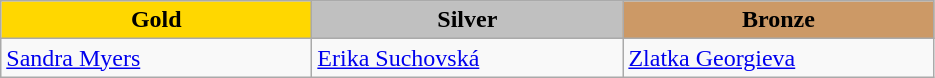<table class="wikitable" style="text-align:left">
<tr align="center">
<td width=200 bgcolor=gold><strong>Gold</strong></td>
<td width=200 bgcolor=silver><strong>Silver</strong></td>
<td width=200 bgcolor=CC9966><strong>Bronze</strong></td>
</tr>
<tr>
<td><a href='#'>Sandra Myers</a><br><em></em></td>
<td><a href='#'>Erika Suchovská</a><br><em></em></td>
<td><a href='#'>Zlatka Georgieva</a><br><em></em></td>
</tr>
</table>
